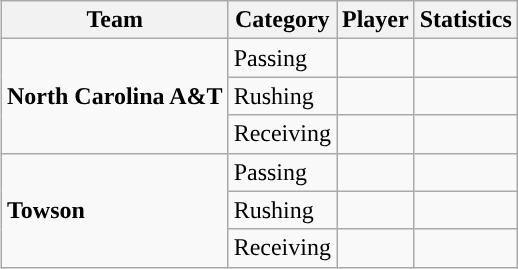<table class="wikitable" style="float: right;">
<tr>
<th>Team</th>
<th>Category</th>
<th>Player</th>
<th>Statistics</th>
</tr>
<tr>
<td rowspan=3><strong>North Carolina A&T</strong></td>
<td>Passing</td>
<td></td>
<td></td>
</tr>
<tr>
<td>Rushing</td>
<td></td>
<td></td>
</tr>
<tr>
<td>Receiving</td>
<td></td>
<td></td>
</tr>
<tr>
<td rowspan=3><strong>Towson</strong></td>
<td>Passing</td>
<td></td>
<td></td>
</tr>
<tr>
<td>Rushing</td>
<td></td>
<td></td>
</tr>
<tr>
<td>Receiving</td>
<td></td>
<td></td>
</tr>
</table>
